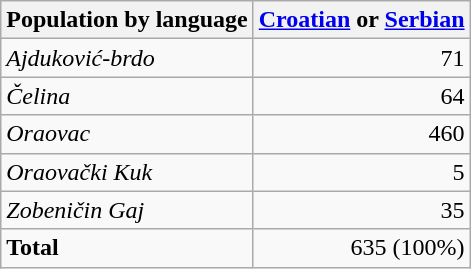<table class="wikitable sortable">
<tr>
<th>Population by language</th>
<th><a href='#'>Croatian</a> or <a href='#'>Serbian</a></th>
</tr>
<tr>
<td><em>Ajduković-brdo</em></td>
<td align="right">71</td>
</tr>
<tr>
<td><em>Čelina</em></td>
<td align="right">64</td>
</tr>
<tr>
<td><em>Oraovac</em></td>
<td align="right">460</td>
</tr>
<tr>
<td><em>Oraovački Kuk</em></td>
<td align="right">5</td>
</tr>
<tr>
<td><em>Zobeničin Gaj</em></td>
<td align="right">35</td>
</tr>
<tr>
<td><strong>Total</strong></td>
<td align="right">635 (100%)</td>
</tr>
</table>
